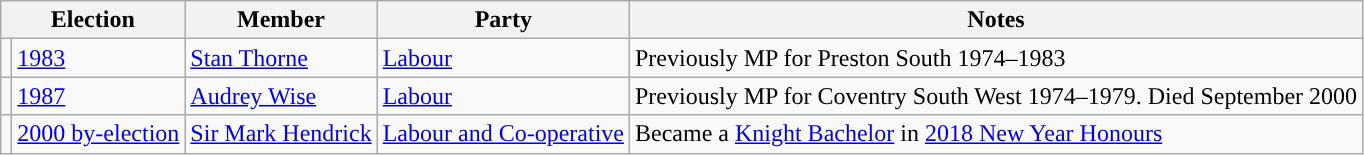<table class="wikitable">
<tr>
<th colspan="2">Election</th>
<th>Member</th>
<th>Party</th>
<th>Notes</th>
</tr>
<tr>
<td style="color:inherit;background-color: "></td>
<td><a href='#'>1983</a></td>
<td><a href='#'>Stan Thorne</a></td>
<td><a href='#'>Labour</a></td>
<td>Previously MP for Preston South 1974–1983</td>
</tr>
<tr>
<td style="color:inherit;background-color: "></td>
<td><a href='#'>1987</a></td>
<td><a href='#'>Audrey Wise</a></td>
<td><a href='#'>Labour</a></td>
<td>Previously MP for Coventry South West 1974–1979. Died September 2000</td>
</tr>
<tr>
<td style="color:inherit;background-color: "></td>
<td><a href='#'>2000 by-election</a></td>
<td><a href='#'>Sir Mark Hendrick</a></td>
<td><a href='#'>Labour and Co-operative</a></td>
<td>Became a <a href='#'>Knight Bachelor</a> in <a href='#'>2018 New Year Honours</a></td>
</tr>
</table>
